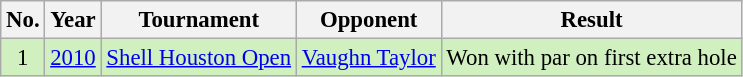<table class="wikitable" style="font-size:95%;">
<tr>
<th>No.</th>
<th>Year</th>
<th>Tournament</th>
<th>Opponent</th>
<th>Result</th>
</tr>
<tr style="background:#D0F0C0;">
<td align=center>1</td>
<td><a href='#'>2010</a></td>
<td><a href='#'>Shell Houston Open</a></td>
<td> <a href='#'>Vaughn Taylor</a></td>
<td>Won with par on first extra hole</td>
</tr>
</table>
